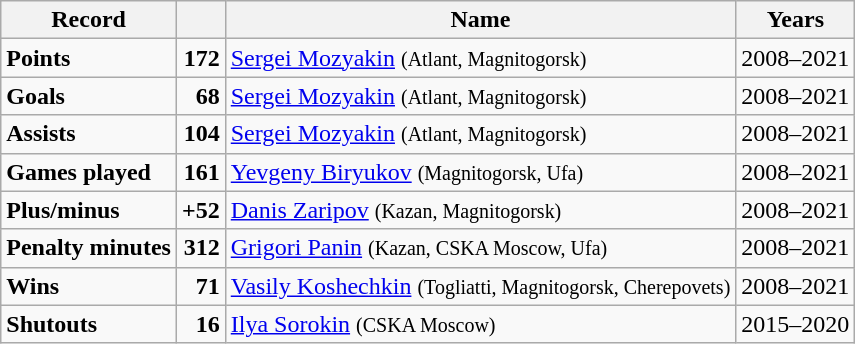<table class="wikitable" style="text-align:left;">
<tr>
<th>Record</th>
<th></th>
<th>Name</th>
<th>Years</th>
</tr>
<tr>
<td><strong>Points</strong></td>
<td align=right><strong>172</strong></td>
<td> <a href='#'>Sergei Mozyakin</a> <small>(Atlant, Magnitogorsk)</small></td>
<td>2008–2021</td>
</tr>
<tr>
<td><strong>Goals</strong></td>
<td align=right><strong>68</strong></td>
<td> <a href='#'>Sergei Mozyakin</a> <small>(Atlant, Magnitogorsk)</small></td>
<td>2008–2021</td>
</tr>
<tr>
<td><strong>Assists</strong></td>
<td align=right><strong>104</strong></td>
<td> <a href='#'>Sergei Mozyakin</a> <small>(Atlant, Magnitogorsk)</small></td>
<td>2008–2021</td>
</tr>
<tr>
<td><strong>Games played</strong></td>
<td align=right><strong>161</strong></td>
<td> <a href='#'>Yevgeny Biryukov</a> <small>(Magnitogorsk, Ufa)</small></td>
<td>2008–2021</td>
</tr>
<tr>
<td><strong>Plus/minus</strong></td>
<td align=right><strong>+52</strong></td>
<td> <a href='#'>Danis Zaripov</a> <small>(Kazan, Magnitogorsk)</small></td>
<td>2008–2021</td>
</tr>
<tr>
<td><strong>Penalty minutes</strong></td>
<td align=right><strong>312</strong></td>
<td> <a href='#'>Grigori Panin</a> <small>(Kazan, CSKA Moscow, Ufa)</small></td>
<td>2008–2021</td>
</tr>
<tr>
<td><strong>Wins</strong></td>
<td align=right><strong>71</strong></td>
<td> <a href='#'>Vasily Koshechkin</a> <small>(Togliatti, Magnitogorsk, Cherepovets)</small></td>
<td>2008–2021</td>
</tr>
<tr>
<td><strong>Shutouts</strong></td>
<td align=right><strong>16</strong></td>
<td> <a href='#'>Ilya Sorokin</a> <small>(CSKA Moscow)</small></td>
<td>2015–2020</td>
</tr>
</table>
